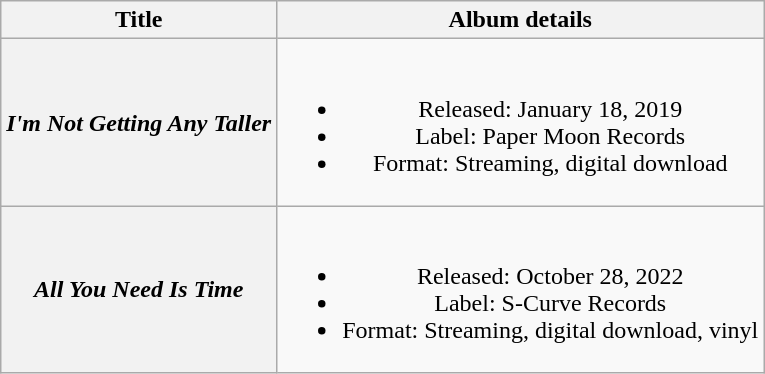<table class="wikitable plainrowheaders" style="text-align:center;">
<tr>
<th>Title</th>
<th>Album details</th>
</tr>
<tr>
<th scope="row"><em>I'm Not Getting Any Taller</em></th>
<td><br><ul><li>Released: January 18, 2019</li><li>Label: Paper Moon Records</li><li>Format: Streaming, digital download</li></ul></td>
</tr>
<tr>
<th scope="row"><em>All You Need Is Time</em></th>
<td><br><ul><li>Released: October 28, 2022</li><li>Label: S-Curve Records</li><li>Format: Streaming, digital download, vinyl</li></ul></td>
</tr>
</table>
